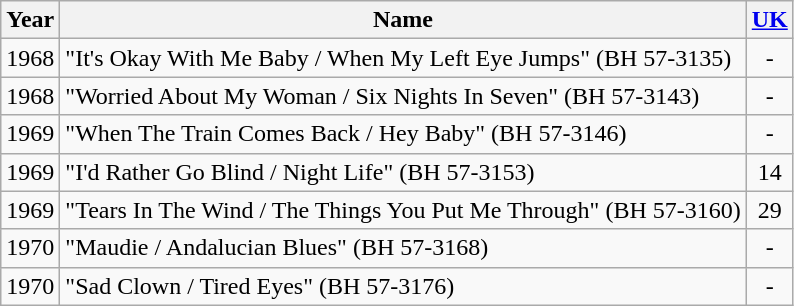<table class="wikitable">
<tr>
<th align="left" valign="center">Year</th>
<th align="left" valign="center">Name</th>
<th align="left" valign="center"><a href='#'>UK</a></th>
</tr>
<tr>
<td align="left" valign="center">1968</td>
<td align="left" valign="center">"It's Okay With Me Baby / When My Left Eye Jumps" (BH 57-3135)</td>
<td align="center" valign="center">-</td>
</tr>
<tr>
<td align="left" valign="center">1968</td>
<td align="left" valign="center">"Worried About My Woman / Six Nights In Seven" (BH 57-3143)</td>
<td align="center" valign="center">-</td>
</tr>
<tr>
<td align="left" valign="center">1969</td>
<td align="left" valign="center">"When The Train Comes Back / Hey Baby" (BH 57-3146)</td>
<td align="center" valign="center">-</td>
</tr>
<tr>
<td align="left" valign="center">1969</td>
<td align="left" valign="center">"I'd Rather Go Blind / Night Life" (BH 57-3153)</td>
<td align="center" valign="center">14</td>
</tr>
<tr>
<td align="left" valign="center">1969</td>
<td align="left" valign="center">"Tears In The Wind / The Things You Put Me Through" (BH 57-3160)</td>
<td align="center" valign="center">29</td>
</tr>
<tr>
<td align="left" valign="center">1970</td>
<td align="left" valign="center">"Maudie / Andalucian Blues" (BH 57-3168)</td>
<td align="center" valign="center">-</td>
</tr>
<tr>
<td align="left" valign="center">1970</td>
<td align="left" valign="center">"Sad Clown / Tired Eyes" (BH 57-3176)</td>
<td align="center" valign="center">-</td>
</tr>
</table>
